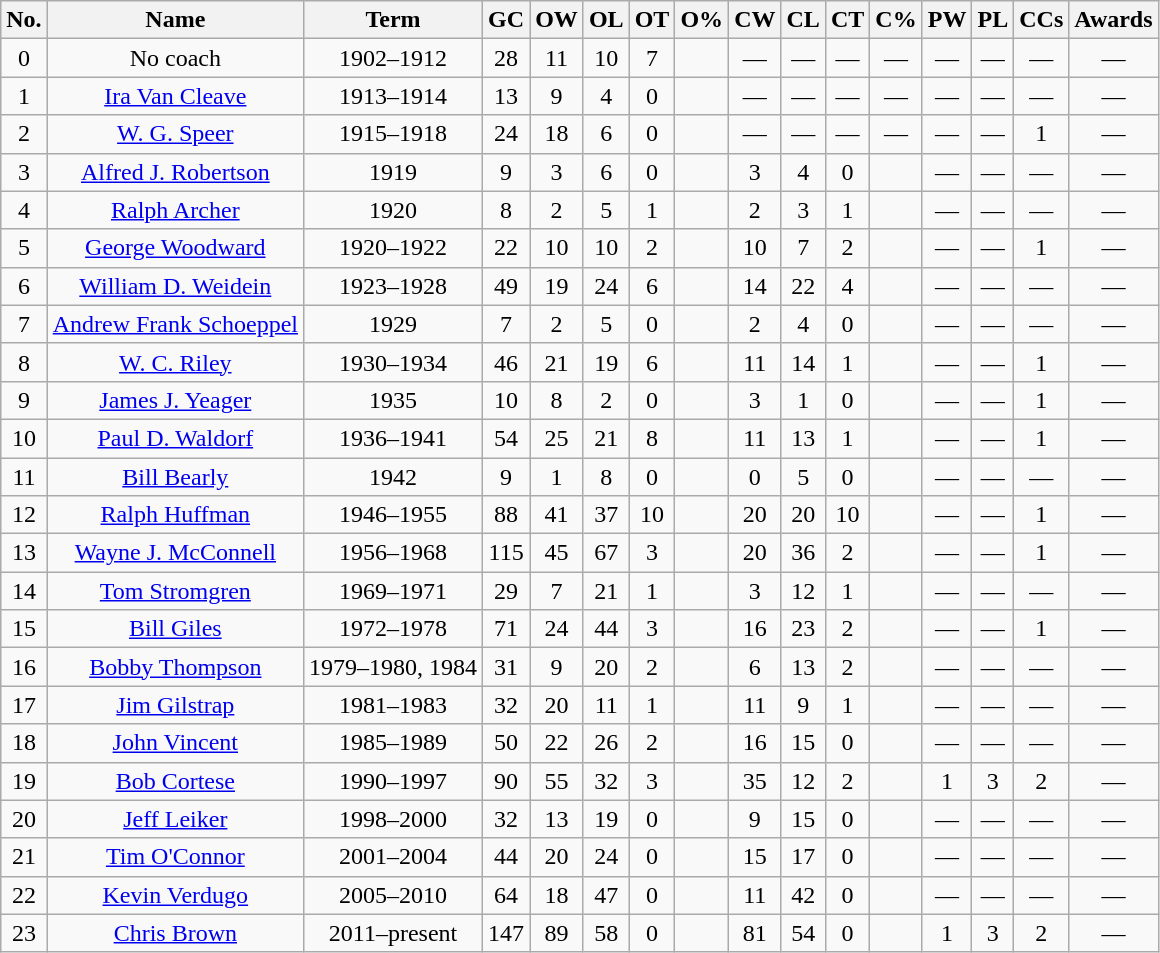<table class="wikitable sortable">
<tr>
<th>No.</th>
<th>Name</th>
<th>Term</th>
<th>GC</th>
<th>OW</th>
<th>OL</th>
<th>OT</th>
<th>O%</th>
<th>CW</th>
<th>CL</th>
<th>CT</th>
<th>C%</th>
<th>PW</th>
<th>PL</th>
<th>CCs</th>
<th class="unsortable">Awards</th>
</tr>
<tr>
<td align="center">0</td>
<td align="center">No coach</td>
<td align="center">1902–1912</td>
<td align="center">28</td>
<td align="center">11</td>
<td align="center">10</td>
<td align="center">7</td>
<td align="center"></td>
<td align="center">—</td>
<td align="center">—</td>
<td align="center">—</td>
<td align="center">—</td>
<td align="center">—</td>
<td align="center">—</td>
<td align="center">—</td>
<td align="center">—</td>
</tr>
<tr>
<td align="center">1</td>
<td align="center"><a href='#'>Ira Van Cleave</a></td>
<td align="center">1913–1914</td>
<td align="center">13</td>
<td align="center">9</td>
<td align="center">4</td>
<td align="center">0</td>
<td align="center"></td>
<td align="center">—</td>
<td align="center">—</td>
<td align="center">—</td>
<td align="center">—</td>
<td align="center">—</td>
<td align="center">—</td>
<td align="center">—</td>
<td align="center">—</td>
</tr>
<tr>
<td align="center">2</td>
<td align="center"><a href='#'>W. G. Speer</a></td>
<td align="center">1915–1918</td>
<td align="center">24</td>
<td align="center">18</td>
<td align="center">6</td>
<td align="center">0</td>
<td align="center"></td>
<td align="center">—</td>
<td align="center">—</td>
<td align="center">—</td>
<td align="center">—</td>
<td align="center">—</td>
<td align="center">—</td>
<td align="center">1</td>
<td align="center">—</td>
</tr>
<tr>
<td align="center">3</td>
<td align="center"><a href='#'>Alfred J. Robertson</a></td>
<td align="center">1919</td>
<td align="center">9</td>
<td align="center">3</td>
<td align="center">6</td>
<td align="center">0</td>
<td align="center"></td>
<td align="center">3</td>
<td align="center">4</td>
<td align="center">0</td>
<td align="center"></td>
<td align="center">—</td>
<td align="center">—</td>
<td align="center">—</td>
<td align="center">—</td>
</tr>
<tr>
<td align="center">4</td>
<td align="center"><a href='#'>Ralph Archer</a></td>
<td align="center">1920</td>
<td align="center">8</td>
<td align="center">2</td>
<td align="center">5</td>
<td align="center">1</td>
<td align="center"></td>
<td align="center">2</td>
<td align="center">3</td>
<td align="center">1</td>
<td align="center"></td>
<td align="center">—</td>
<td align="center">—</td>
<td align="center">—</td>
<td align="center">—</td>
</tr>
<tr>
<td align="center">5</td>
<td align="center"><a href='#'>George Woodward</a></td>
<td align="center">1920–1922</td>
<td align="center">22</td>
<td align="center">10</td>
<td align="center">10</td>
<td align="center">2</td>
<td align="center"></td>
<td align="center">10</td>
<td align="center">7</td>
<td align="center">2</td>
<td align="center"></td>
<td align="center">—</td>
<td align="center">—</td>
<td align="center">1</td>
<td align="center">—</td>
</tr>
<tr>
<td align="center">6</td>
<td align="center"><a href='#'>William D. Weidein</a></td>
<td align="center">1923–1928</td>
<td align="center">49</td>
<td align="center">19</td>
<td align="center">24</td>
<td align="center">6</td>
<td align="center"></td>
<td align="center">14</td>
<td align="center">22</td>
<td align="center">4</td>
<td align="center"></td>
<td align="center">—</td>
<td align="center">—</td>
<td align="center">—</td>
<td align="center">—</td>
</tr>
<tr>
<td align="center">7</td>
<td align="center"><a href='#'>Andrew Frank Schoeppel</a></td>
<td align="center">1929</td>
<td align="center">7</td>
<td align="center">2</td>
<td align="center">5</td>
<td align="center">0</td>
<td align="center"></td>
<td align="center">2</td>
<td align="center">4</td>
<td align="center">0</td>
<td align="center"></td>
<td align="center">—</td>
<td align="center">—</td>
<td align="center">—</td>
<td align="center">—</td>
</tr>
<tr>
<td align="center">8</td>
<td align="center"><a href='#'>W. C. Riley</a></td>
<td align="center">1930–1934</td>
<td align="center">46</td>
<td align="center">21</td>
<td align="center">19</td>
<td align="center">6</td>
<td align="center"></td>
<td align="center">11</td>
<td align="center">14</td>
<td align="center">1</td>
<td align="center"></td>
<td align="center">—</td>
<td align="center">—</td>
<td align="center">1</td>
<td align="center">—</td>
</tr>
<tr>
<td align="center">9</td>
<td align="center"><a href='#'>James J. Yeager</a></td>
<td align="center">1935</td>
<td align="center">10</td>
<td align="center">8</td>
<td align="center">2</td>
<td align="center">0</td>
<td align="center"></td>
<td align="center">3</td>
<td align="center">1</td>
<td align="center">0</td>
<td align="center"></td>
<td align="center">—</td>
<td align="center">—</td>
<td align="center">1</td>
<td align="center">—</td>
</tr>
<tr>
<td align="center">10</td>
<td align="center"><a href='#'>Paul D. Waldorf</a></td>
<td align="center">1936–1941</td>
<td align="center">54</td>
<td align="center">25</td>
<td align="center">21</td>
<td align="center">8</td>
<td align="center"></td>
<td align="center">11</td>
<td align="center">13</td>
<td align="center">1</td>
<td align="center"></td>
<td align="center">—</td>
<td align="center">—</td>
<td align="center">1</td>
<td align="center">—</td>
</tr>
<tr>
<td align="center">11</td>
<td align="center"><a href='#'>Bill Bearly</a></td>
<td align="center">1942</td>
<td align="center">9</td>
<td align="center">1</td>
<td align="center">8</td>
<td align="center">0</td>
<td align="center"></td>
<td align="center">0</td>
<td align="center">5</td>
<td align="center">0</td>
<td align="center"></td>
<td align="center">—</td>
<td align="center">—</td>
<td align="center">—</td>
<td align="center">—</td>
</tr>
<tr>
<td align="center">12</td>
<td align="center"><a href='#'>Ralph Huffman</a></td>
<td align="center">1946–1955</td>
<td align="center">88</td>
<td align="center">41</td>
<td align="center">37</td>
<td align="center">10</td>
<td align="center"></td>
<td align="center">20</td>
<td align="center">20</td>
<td align="center">10</td>
<td align="center"></td>
<td align="center">—</td>
<td align="center">—</td>
<td align="center">1</td>
<td align="center">—</td>
</tr>
<tr>
<td align="center">13</td>
<td align="center"><a href='#'>Wayne J. McConnell</a></td>
<td align="center">1956–1968</td>
<td align="center">115</td>
<td align="center">45</td>
<td align="center">67</td>
<td align="center">3</td>
<td align="center"></td>
<td align="center">20</td>
<td align="center">36</td>
<td align="center">2</td>
<td align="center"></td>
<td align="center">—</td>
<td align="center">—</td>
<td align="center">1</td>
<td align="center">—</td>
</tr>
<tr>
<td align="center">14</td>
<td align="center"><a href='#'>Tom Stromgren</a></td>
<td align="center">1969–1971</td>
<td align="center">29</td>
<td align="center">7</td>
<td align="center">21</td>
<td align="center">1</td>
<td align="center"></td>
<td align="center">3</td>
<td align="center">12</td>
<td align="center">1</td>
<td align="center"></td>
<td align="center">—</td>
<td align="center">—</td>
<td align="center">—</td>
<td align="center">—</td>
</tr>
<tr>
<td align="center">15</td>
<td align="center"><a href='#'>Bill Giles</a></td>
<td align="center">1972–1978</td>
<td align="center">71</td>
<td align="center">24</td>
<td align="center">44</td>
<td align="center">3</td>
<td align="center"></td>
<td align="center">16</td>
<td align="center">23</td>
<td align="center">2</td>
<td align="center"></td>
<td align="center">—</td>
<td align="center">—</td>
<td align="center">1</td>
<td align="center">—</td>
</tr>
<tr>
<td align="center">16</td>
<td align="center"><a href='#'>Bobby Thompson</a></td>
<td align="center">1979–1980, 1984</td>
<td align="center">31</td>
<td align="center">9</td>
<td align="center">20</td>
<td align="center">2</td>
<td align="center"></td>
<td align="center">6</td>
<td align="center">13</td>
<td align="center">2</td>
<td align="center"></td>
<td align="center">—</td>
<td align="center">—</td>
<td align="center">—</td>
<td align="center">—</td>
</tr>
<tr>
<td align="center">17</td>
<td align="center"><a href='#'>Jim Gilstrap</a></td>
<td align="center">1981–1983</td>
<td align="center">32</td>
<td align="center">20</td>
<td align="center">11</td>
<td align="center">1</td>
<td align="center"></td>
<td align="center">11</td>
<td align="center">9</td>
<td align="center">1</td>
<td align="center"></td>
<td align="center">—</td>
<td align="center">—</td>
<td align="center">—</td>
<td align="center">—</td>
</tr>
<tr>
<td align="center">18</td>
<td align="center"><a href='#'>John Vincent</a></td>
<td align="center">1985–1989</td>
<td align="center">50</td>
<td align="center">22</td>
<td align="center">26</td>
<td align="center">2</td>
<td align="center"></td>
<td align="center">16</td>
<td align="center">15</td>
<td align="center">0</td>
<td align="center"></td>
<td align="center">—</td>
<td align="center">—</td>
<td align="center">—</td>
<td align="center">—</td>
</tr>
<tr>
<td align="center">19</td>
<td align="center"><a href='#'>Bob Cortese</a></td>
<td align="center">1990–1997</td>
<td align="center">90</td>
<td align="center">55</td>
<td align="center">32</td>
<td align="center">3</td>
<td align="center"></td>
<td align="center">35</td>
<td align="center">12</td>
<td align="center">2</td>
<td align="center"></td>
<td align="center">1</td>
<td align="center">3</td>
<td align="center">2</td>
<td align="center">—</td>
</tr>
<tr>
<td align="center">20</td>
<td align="center"><a href='#'>Jeff Leiker</a></td>
<td align="center">1998–2000</td>
<td align="center">32</td>
<td align="center">13</td>
<td align="center">19</td>
<td align="center">0</td>
<td align="center"></td>
<td align="center">9</td>
<td align="center">15</td>
<td align="center">0</td>
<td align="center"></td>
<td align="center">—</td>
<td align="center">—</td>
<td align="center">—</td>
<td align="center">—</td>
</tr>
<tr>
<td align="center">21</td>
<td align="center"><a href='#'>Tim O'Connor</a></td>
<td align="center">2001–2004</td>
<td align="center">44</td>
<td align="center">20</td>
<td align="center">24</td>
<td align="center">0</td>
<td align="center"></td>
<td align="center">15</td>
<td align="center">17</td>
<td align="center">0</td>
<td align="center"></td>
<td align="center">—</td>
<td align="center">—</td>
<td align="center">—</td>
<td align="center">—</td>
</tr>
<tr>
<td align="center">22</td>
<td align="center"><a href='#'>Kevin Verdugo</a></td>
<td align="center">2005–2010</td>
<td align="center">64</td>
<td align="center">18</td>
<td align="center">47</td>
<td align="center">0</td>
<td align="center"></td>
<td align="center">11</td>
<td align="center">42</td>
<td align="center">0</td>
<td align="center"></td>
<td align="center">—</td>
<td align="center">—</td>
<td align="center">—</td>
<td align="center">—</td>
</tr>
<tr>
<td align="center">23</td>
<td align="center"><a href='#'>Chris Brown</a></td>
<td align="center">2011–present</td>
<td align="center">147</td>
<td align="center">89</td>
<td align="center">58</td>
<td align="center">0</td>
<td align="center"></td>
<td align="center">81</td>
<td align="center">54</td>
<td align="center">0</td>
<td align="center"></td>
<td align="center">1</td>
<td align="center">3</td>
<td align="center">2</td>
<td align="center">—</td>
</tr>
</table>
